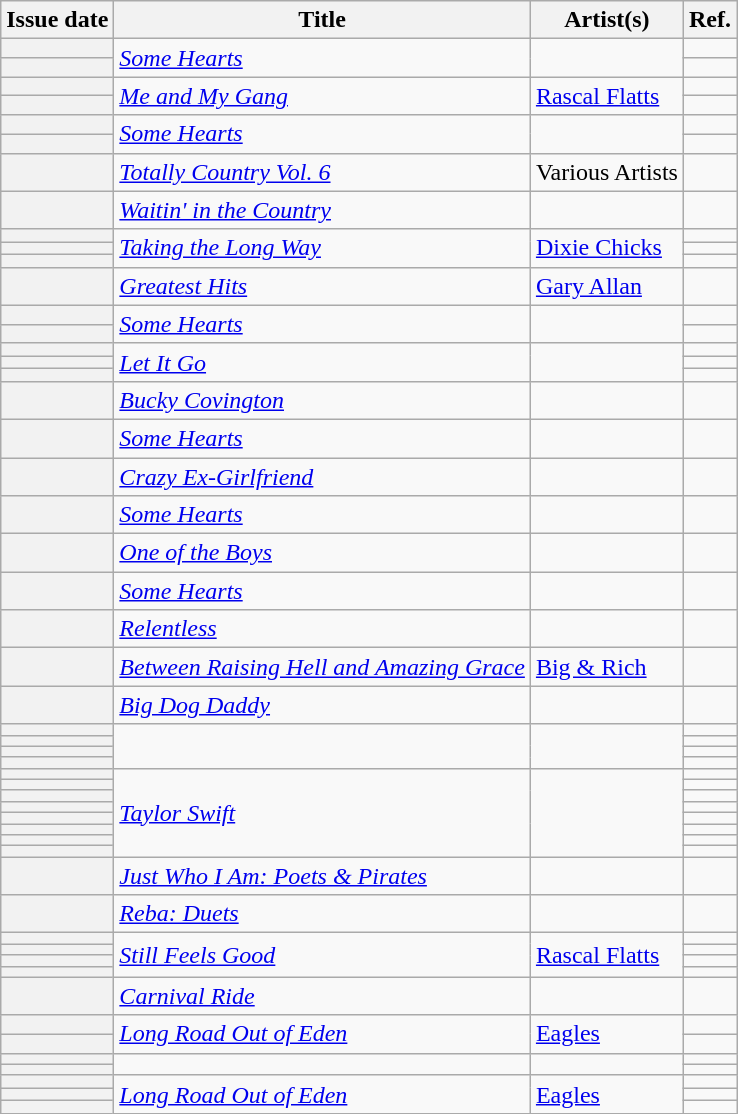<table class="wikitable sortable plainrowheaders">
<tr>
<th scope=col>Issue date</th>
<th scope=col>Title</th>
<th scope=col>Artist(s)</th>
<th scope=col class=unsortable>Ref.</th>
</tr>
<tr>
<th scope=row></th>
<td rowspan=2><em><a href='#'>Some Hearts</a></em></td>
<td rowspan=2></td>
<td align=center></td>
</tr>
<tr>
<th scope=row></th>
<td align=center></td>
</tr>
<tr>
<th scope=row></th>
<td rowspan=2><em><a href='#'>Me and My Gang</a></em></td>
<td rowspan=2><a href='#'>Rascal Flatts</a></td>
<td align=center></td>
</tr>
<tr>
<th scope=row></th>
<td align=center></td>
</tr>
<tr>
<th scope=row></th>
<td rowspan=2><em><a href='#'>Some Hearts</a></em></td>
<td rowspan=2></td>
<td align=center></td>
</tr>
<tr>
<th scope=row></th>
<td align=center></td>
</tr>
<tr>
<th scope=row></th>
<td><em><a href='#'>Totally Country Vol. 6</a></em></td>
<td>Various Artists</td>
<td align=center></td>
</tr>
<tr>
<th scope=row></th>
<td><em><a href='#'>Waitin' in the Country</a></em></td>
<td></td>
<td align=center></td>
</tr>
<tr>
<th scope=row></th>
<td rowspan=3><em><a href='#'>Taking the Long Way</a></em></td>
<td rowspan=3><a href='#'>Dixie Chicks</a></td>
<td align=center></td>
</tr>
<tr>
<th scope=row></th>
<td align=center></td>
</tr>
<tr>
<th scope=row></th>
<td align=center></td>
</tr>
<tr>
<th scope=row></th>
<td><em><a href='#'>Greatest Hits</a></em></td>
<td><a href='#'>Gary Allan</a></td>
<td align=center></td>
</tr>
<tr>
<th scope=row></th>
<td rowspan=2><em><a href='#'>Some Hearts</a></em></td>
<td rowspan=2></td>
<td align=center></td>
</tr>
<tr>
<th scope=row></th>
<td align=center></td>
</tr>
<tr>
<th scope=row></th>
<td rowspan=3><em><a href='#'>Let It Go</a></em></td>
<td rowspan=3></td>
<td align=center></td>
</tr>
<tr>
<th scope=row></th>
<td align=center></td>
</tr>
<tr>
<th scope=row></th>
<td align=center></td>
</tr>
<tr>
<th scope=row></th>
<td><em><a href='#'>Bucky Covington</a></em></td>
<td></td>
<td align=center></td>
</tr>
<tr>
<th scope=row></th>
<td><em><a href='#'>Some Hearts</a></em></td>
<td></td>
<td align=center></td>
</tr>
<tr>
<th scope=row></th>
<td><em><a href='#'>Crazy Ex-Girlfriend</a></em></td>
<td></td>
<td align=center></td>
</tr>
<tr>
<th scope=row></th>
<td><em><a href='#'>Some Hearts</a></em></td>
<td></td>
<td align=center></td>
</tr>
<tr>
<th scope=row></th>
<td><em><a href='#'>One of the Boys</a></em></td>
<td></td>
<td align=center></td>
</tr>
<tr>
<th scope=row></th>
<td><em><a href='#'>Some Hearts</a></em></td>
<td></td>
<td align=center></td>
</tr>
<tr>
<th scope=row></th>
<td><em><a href='#'>Relentless</a></em></td>
<td></td>
<td align=center></td>
</tr>
<tr>
<th scope=row></th>
<td><em><a href='#'>Between Raising Hell and Amazing Grace</a></em></td>
<td><a href='#'>Big & Rich</a></td>
<td align=center></td>
</tr>
<tr>
<th scope=row></th>
<td><em><a href='#'>Big Dog Daddy</a></em></td>
<td></td>
<td align=center></td>
</tr>
<tr>
<th scope=row></th>
<td rowspan=4><em></em></td>
<td rowspan=4></td>
<td align=center></td>
</tr>
<tr>
<th scope=row></th>
<td align=center></td>
</tr>
<tr>
<th scope=row></th>
<td align=center></td>
</tr>
<tr>
<th scope=row></th>
<td align=center></td>
</tr>
<tr>
<th scope=row></th>
<td rowspan=8><em><a href='#'>Taylor Swift</a></em></td>
<td rowspan=8></td>
<td align=center></td>
</tr>
<tr>
<th scope=row></th>
<td align=center></td>
</tr>
<tr>
<th scope=row></th>
<td align=center></td>
</tr>
<tr>
<th scope=row></th>
<td align=center></td>
</tr>
<tr>
<th scope=row></th>
<td align=center></td>
</tr>
<tr>
<th scope=row></th>
<td align=center></td>
</tr>
<tr>
<th scope=row></th>
<td align=center></td>
</tr>
<tr>
<th scope=row></th>
<td align=center></td>
</tr>
<tr>
<th scope=row></th>
<td><em><a href='#'>Just Who I Am: Poets & Pirates</a></em></td>
<td></td>
<td align=center></td>
</tr>
<tr>
<th scope=row></th>
<td><em><a href='#'>Reba: Duets</a></em></td>
<td></td>
<td align=center></td>
</tr>
<tr>
<th scope=row></th>
<td rowspan=4><em><a href='#'>Still Feels Good</a></em></td>
<td rowspan=4><a href='#'>Rascal Flatts</a></td>
<td align=center></td>
</tr>
<tr>
<th scope=row></th>
<td align=center></td>
</tr>
<tr>
<th scope=row></th>
<td align=center></td>
</tr>
<tr>
<th scope=row></th>
<td align=center></td>
</tr>
<tr>
<th scope=row></th>
<td><em><a href='#'>Carnival Ride</a></em></td>
<td></td>
<td align=center></td>
</tr>
<tr>
<th scope=row></th>
<td rowspan=2><em><a href='#'>Long Road Out of Eden</a></em></td>
<td rowspan=2><a href='#'>Eagles</a></td>
<td align=center></td>
</tr>
<tr>
<th scope=row></th>
<td align=center></td>
</tr>
<tr>
<th scope=row></th>
<td rowspan=2><em></em></td>
<td rowspan=2></td>
<td align=center></td>
</tr>
<tr>
<th scope=row></th>
<td align=center></td>
</tr>
<tr>
<th scope=row></th>
<td rowspan=3><em><a href='#'>Long Road Out of Eden</a></em></td>
<td rowspan=3><a href='#'>Eagles</a></td>
<td align=center></td>
</tr>
<tr>
<th scope=row></th>
<td align=center></td>
</tr>
<tr>
<th scope=row></th>
<td align=center></td>
</tr>
</table>
